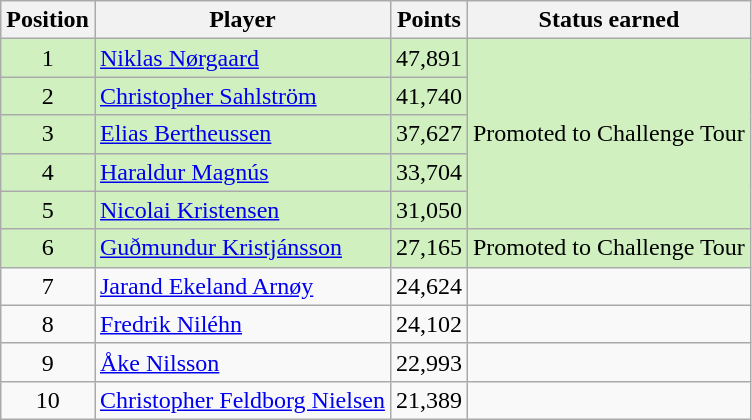<table class=wikitable>
<tr>
<th>Position</th>
<th>Player</th>
<th>Points</th>
<th>Status earned</th>
</tr>
<tr style="background:#D0F0C0;">
<td align=center>1</td>
<td> <a href='#'>Niklas Nørgaard</a></td>
<td align=center>47,891</td>
<td rowspan=5>Promoted to Challenge Tour</td>
</tr>
<tr style="background:#D0F0C0;">
<td align=center>2</td>
<td> <a href='#'>Christopher Sahlström</a></td>
<td align=center>41,740</td>
</tr>
<tr style="background:#D0F0C0;">
<td align=center>3</td>
<td> <a href='#'>Elias Bertheussen</a></td>
<td align=center>37,627</td>
</tr>
<tr style="background:#D0F0C0;">
<td align=center>4</td>
<td> <a href='#'>Haraldur Magnús</a></td>
<td align=center>33,704</td>
</tr>
<tr style="background:#D0F0C0;">
<td align=center>5</td>
<td> <a href='#'>Nicolai Kristensen</a></td>
<td align=center>31,050</td>
</tr>
<tr style="background:#D0F0C0;">
<td align=center>6</td>
<td> <a href='#'>Guðmundur Kristjánsson</a></td>
<td align=center>27,165</td>
<td>Promoted to Challenge Tour</td>
</tr>
<tr>
<td align=center>7</td>
<td> <a href='#'>Jarand Ekeland Arnøy</a></td>
<td align=center>24,624</td>
<td></td>
</tr>
<tr>
<td align=center>8</td>
<td> <a href='#'>Fredrik Niléhn</a></td>
<td align=center>24,102</td>
<td></td>
</tr>
<tr>
<td align=center>9</td>
<td> <a href='#'>Åke Nilsson</a></td>
<td align=center>22,993</td>
<td></td>
</tr>
<tr>
<td align=center>10</td>
<td> <a href='#'>Christopher Feldborg Nielsen</a></td>
<td align=center>21,389</td>
<td></td>
</tr>
</table>
